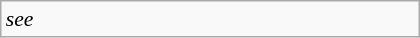<table class="wikitable" style="font-size: 0.9em; width: 280px">
<tr>
<td><em>see </em></td>
</tr>
</table>
